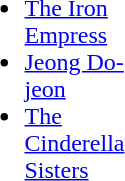<table width="80"|>
<tr>
<td valign="top"><br><ul><li><a href='#'>The Iron Empress</a></li><li><a href='#'>Jeong Do-jeon</a></li><li><a href='#'>The Cinderella Sisters</a></li></ul></td>
</tr>
</table>
